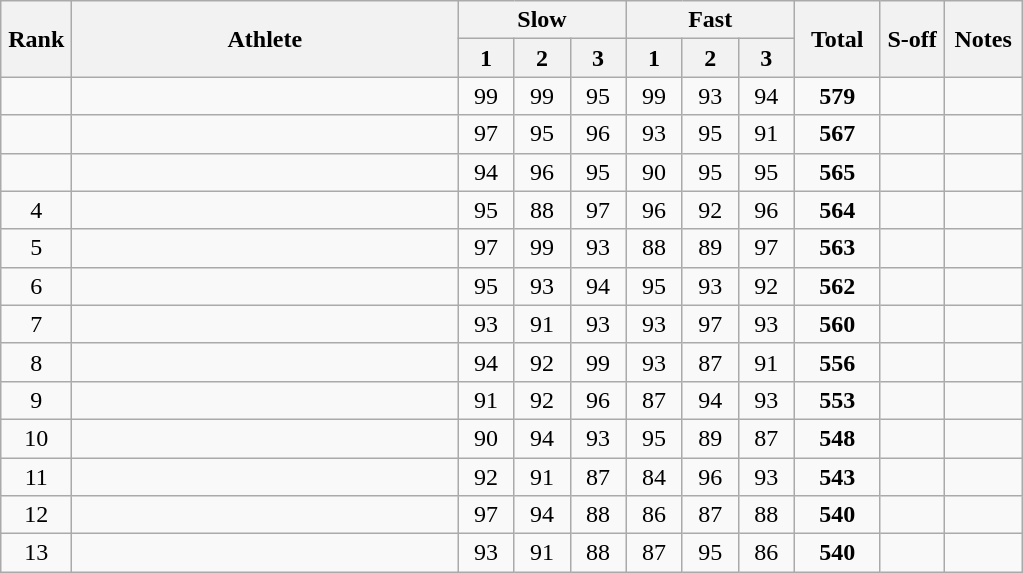<table class="wikitable" style="text-align:center">
<tr>
<th rowspan=2 width=40>Rank</th>
<th rowspan=2 width=250>Athlete</th>
<th colspan=3>Slow</th>
<th colspan=3>Fast</th>
<th rowspan=2 width=50>Total</th>
<th rowspan=2 width=35>S-off</th>
<th rowspan=2 width=45>Notes</th>
</tr>
<tr>
<th width=30>1</th>
<th width=30>2</th>
<th width=30>3</th>
<th width=30>1</th>
<th width=30>2</th>
<th width=30>3</th>
</tr>
<tr>
<td></td>
<td align=left></td>
<td>99</td>
<td>99</td>
<td>95</td>
<td>99</td>
<td>93</td>
<td>94</td>
<td><strong>579</strong></td>
<td></td>
<td></td>
</tr>
<tr>
<td></td>
<td align=left></td>
<td>97</td>
<td>95</td>
<td>96</td>
<td>93</td>
<td>95</td>
<td>91</td>
<td><strong>567</strong></td>
<td></td>
<td></td>
</tr>
<tr>
<td></td>
<td align=left></td>
<td>94</td>
<td>96</td>
<td>95</td>
<td>90</td>
<td>95</td>
<td>95</td>
<td><strong>565</strong></td>
<td></td>
<td></td>
</tr>
<tr>
<td>4</td>
<td align=left></td>
<td>95</td>
<td>88</td>
<td>97</td>
<td>96</td>
<td>92</td>
<td>96</td>
<td><strong>564</strong></td>
<td></td>
<td></td>
</tr>
<tr>
<td>5</td>
<td align=left></td>
<td>97</td>
<td>99</td>
<td>93</td>
<td>88</td>
<td>89</td>
<td>97</td>
<td><strong>563</strong></td>
<td></td>
<td></td>
</tr>
<tr>
<td>6</td>
<td align=left></td>
<td>95</td>
<td>93</td>
<td>94</td>
<td>95</td>
<td>93</td>
<td>92</td>
<td><strong>562</strong></td>
<td></td>
<td></td>
</tr>
<tr>
<td>7</td>
<td align=left></td>
<td>93</td>
<td>91</td>
<td>93</td>
<td>93</td>
<td>97</td>
<td>93</td>
<td><strong>560</strong></td>
<td></td>
<td></td>
</tr>
<tr>
<td>8</td>
<td align=left></td>
<td>94</td>
<td>92</td>
<td>99</td>
<td>93</td>
<td>87</td>
<td>91</td>
<td><strong>556</strong></td>
<td></td>
<td></td>
</tr>
<tr>
<td>9</td>
<td align=left></td>
<td>91</td>
<td>92</td>
<td>96</td>
<td>87</td>
<td>94</td>
<td>93</td>
<td><strong>553</strong></td>
<td></td>
<td></td>
</tr>
<tr>
<td>10</td>
<td align=left></td>
<td>90</td>
<td>94</td>
<td>93</td>
<td>95</td>
<td>89</td>
<td>87</td>
<td><strong>548</strong></td>
<td></td>
<td></td>
</tr>
<tr>
<td>11</td>
<td align=left></td>
<td>92</td>
<td>91</td>
<td>87</td>
<td>84</td>
<td>96</td>
<td>93</td>
<td><strong>543</strong></td>
<td></td>
<td></td>
</tr>
<tr>
<td>12</td>
<td align=left></td>
<td>97</td>
<td>94</td>
<td>88</td>
<td>86</td>
<td>87</td>
<td>88</td>
<td><strong>540</strong></td>
<td></td>
<td></td>
</tr>
<tr>
<td>13</td>
<td align=left></td>
<td>93</td>
<td>91</td>
<td>88</td>
<td>87</td>
<td>95</td>
<td>86</td>
<td><strong>540</strong></td>
<td></td>
<td></td>
</tr>
</table>
